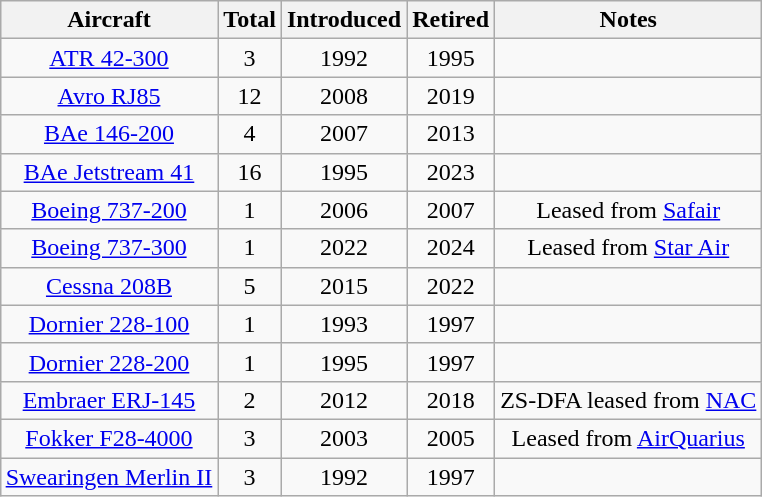<table class="wikitable sortable" style="border-collapse:collapse;text-align:center; margin: 1em auto;">
<tr>
<th>Aircraft</th>
<th>Total</th>
<th>Introduced</th>
<th>Retired</th>
<th>Notes</th>
</tr>
<tr>
<td><a href='#'>ATR 42-300</a></td>
<td>3</td>
<td>1992</td>
<td>1995</td>
<td></td>
</tr>
<tr>
<td><a href='#'>Avro RJ85</a></td>
<td>12</td>
<td>2008</td>
<td>2019</td>
<td></td>
</tr>
<tr>
<td><a href='#'>BAe 146-200</a></td>
<td>4</td>
<td>2007</td>
<td>2013</td>
<td></td>
</tr>
<tr>
<td><a href='#'>BAe Jetstream 41</a></td>
<td>16</td>
<td>1995</td>
<td>2023</td>
<td></td>
</tr>
<tr>
<td><a href='#'>Boeing 737-200</a></td>
<td>1</td>
<td>2006</td>
<td>2007</td>
<td>Leased from <a href='#'>Safair</a></td>
</tr>
<tr>
<td><a href='#'>Boeing 737-300</a></td>
<td>1</td>
<td>2022</td>
<td>2024</td>
<td>Leased from <a href='#'>Star Air</a></td>
</tr>
<tr>
<td><a href='#'>Cessna 208B</a></td>
<td>5</td>
<td>2015</td>
<td>2022</td>
<td></td>
</tr>
<tr>
<td><a href='#'>Dornier 228-100</a></td>
<td>1</td>
<td>1993</td>
<td>1997</td>
<td></td>
</tr>
<tr>
<td><a href='#'>Dornier 228-200</a></td>
<td>1</td>
<td>1995</td>
<td>1997</td>
<td></td>
</tr>
<tr>
<td><a href='#'>Embraer ERJ-145</a></td>
<td>2</td>
<td>2012</td>
<td>2018</td>
<td>ZS-DFA leased from <a href='#'>NAC</a></td>
</tr>
<tr>
<td><a href='#'>Fokker F28-4000</a></td>
<td>3</td>
<td>2003</td>
<td>2005</td>
<td>Leased from <a href='#'>AirQuarius</a></td>
</tr>
<tr>
<td><a href='#'>Swearingen Merlin II</a></td>
<td>3</td>
<td>1992</td>
<td>1997</td>
<td></td>
</tr>
</table>
